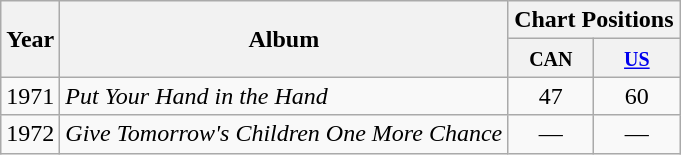<table class="wikitable">
<tr>
<th rowspan="2">Year</th>
<th rowspan="2">Album</th>
<th colspan="2">Chart Positions</th>
</tr>
<tr>
<th style="width:50px;"><small>CAN</small></th>
<th style="width:50px;"><small><a href='#'>US</a></small></th>
</tr>
<tr>
<td>1971</td>
<td><em>Put Your Hand in the Hand</em></td>
<td style="text-align:center;">47</td>
<td style="text-align:center;">60</td>
</tr>
<tr>
<td>1972</td>
<td><em>Give Tomorrow's Children One More Chance</em></td>
<td style="text-align:center;">—</td>
<td style="text-align:center;">—</td>
</tr>
</table>
